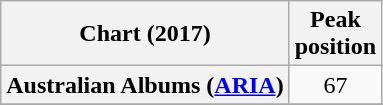<table class="wikitable sortable plainrowheaders" style="text-align:center">
<tr>
<th scope="col">Chart (2017)</th>
<th scope="col">Peak<br>position</th>
</tr>
<tr>
<th scope="row">Australian Albums (<a href='#'>ARIA</a>)</th>
<td>67</td>
</tr>
<tr>
</tr>
<tr>
</tr>
<tr>
</tr>
</table>
